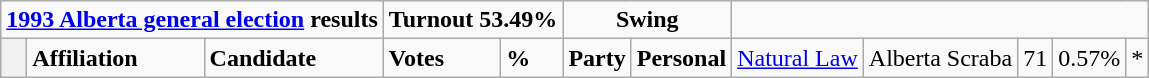<table class="wikitable">
<tr>
<td colspan="3" align=center><strong><a href='#'>1993 Alberta general election</a> results</strong></td>
<td colspan="2"><strong>Turnout 53.49%</strong></td>
<td colspan="2" align=center><strong>Swing</strong></td>
</tr>
<tr>
<th style="width: 10px;"></th>
<td><strong>Affiliation</strong></td>
<td><strong>Candidate</strong></td>
<td><strong>Votes</strong></td>
<td><strong>%</strong></td>
<td><strong>Party</strong></td>
<td><strong>Personal</strong><br>




</td>
<td><a href='#'>Natural Law</a></td>
<td>Alberta Scraba</td>
<td>71</td>
<td>0.57%</td>
<td colspan=2 align=center>*<br>


</td>
</tr>
</table>
